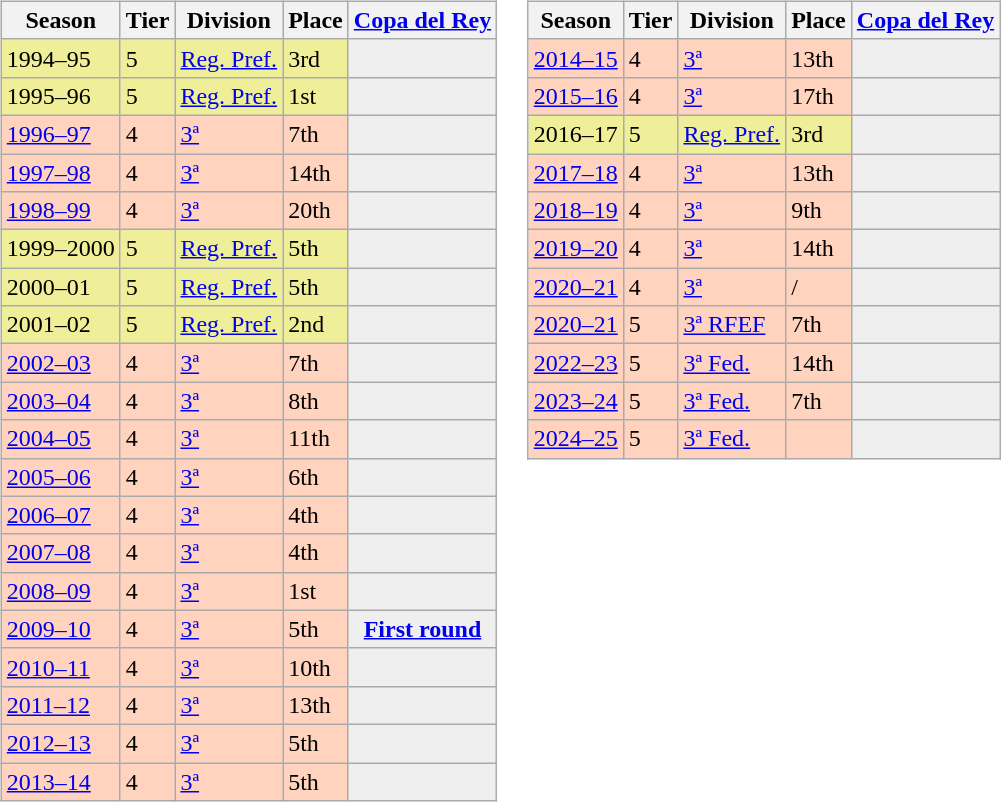<table>
<tr>
<td valign="top" width=49%><br><table class="wikitable">
<tr style="background:#f0f6fa;">
<th>Season</th>
<th>Tier</th>
<th>Division</th>
<th>Place</th>
<th><a href='#'>Copa del Rey</a></th>
</tr>
<tr>
<td style="background:#EFEF99;">1994–95</td>
<td style="background:#EFEF99;">5</td>
<td style="background:#EFEF99;"><a href='#'>Reg. Pref.</a></td>
<td style="background:#EFEF99;">3rd</td>
<th style="background:#efefef;"></th>
</tr>
<tr>
<td style="background:#EFEF99;">1995–96</td>
<td style="background:#EFEF99;">5</td>
<td style="background:#EFEF99;"><a href='#'>Reg. Pref.</a></td>
<td style="background:#EFEF99;">1st</td>
<th style="background:#efefef;"></th>
</tr>
<tr>
<td style="background:#FFD3BD;"><a href='#'>1996–97</a></td>
<td style="background:#FFD3BD;">4</td>
<td style="background:#FFD3BD;"><a href='#'>3ª</a></td>
<td style="background:#FFD3BD;">7th</td>
<td style="background:#efefef;"></td>
</tr>
<tr>
<td style="background:#FFD3BD;"><a href='#'>1997–98</a></td>
<td style="background:#FFD3BD;">4</td>
<td style="background:#FFD3BD;"><a href='#'>3ª</a></td>
<td style="background:#FFD3BD;">14th</td>
<td style="background:#efefef;"></td>
</tr>
<tr>
<td style="background:#FFD3BD;"><a href='#'>1998–99</a></td>
<td style="background:#FFD3BD;">4</td>
<td style="background:#FFD3BD;"><a href='#'>3ª</a></td>
<td style="background:#FFD3BD;">20th</td>
<td style="background:#efefef;"></td>
</tr>
<tr>
<td style="background:#EFEF99;">1999–2000</td>
<td style="background:#EFEF99;">5</td>
<td style="background:#EFEF99;"><a href='#'>Reg. Pref.</a></td>
<td style="background:#EFEF99;">5th</td>
<th style="background:#efefef;"></th>
</tr>
<tr>
<td style="background:#EFEF99;">2000–01</td>
<td style="background:#EFEF99;">5</td>
<td style="background:#EFEF99;"><a href='#'>Reg. Pref.</a></td>
<td style="background:#EFEF99;">5th</td>
<th style="background:#efefef;"></th>
</tr>
<tr>
<td style="background:#EFEF99;">2001–02</td>
<td style="background:#EFEF99;">5</td>
<td style="background:#EFEF99;"><a href='#'>Reg. Pref.</a></td>
<td style="background:#EFEF99;">2nd</td>
<th style="background:#efefef;"></th>
</tr>
<tr>
<td style="background:#FFD3BD;"><a href='#'>2002–03</a></td>
<td style="background:#FFD3BD;">4</td>
<td style="background:#FFD3BD;"><a href='#'>3ª</a></td>
<td style="background:#FFD3BD;">7th</td>
<th style="background:#efefef;"></th>
</tr>
<tr>
<td style="background:#FFD3BD;"><a href='#'>2003–04</a></td>
<td style="background:#FFD3BD;">4</td>
<td style="background:#FFD3BD;"><a href='#'>3ª</a></td>
<td style="background:#FFD3BD;">8th</td>
<th style="background:#efefef;"></th>
</tr>
<tr>
<td style="background:#FFD3BD;"><a href='#'>2004–05</a></td>
<td style="background:#FFD3BD;">4</td>
<td style="background:#FFD3BD;"><a href='#'>3ª</a></td>
<td style="background:#FFD3BD;">11th</td>
<th style="background:#efefef;"></th>
</tr>
<tr>
<td style="background:#FFD3BD;"><a href='#'>2005–06</a></td>
<td style="background:#FFD3BD;">4</td>
<td style="background:#FFD3BD;"><a href='#'>3ª</a></td>
<td style="background:#FFD3BD;">6th</td>
<th style="background:#efefef;"></th>
</tr>
<tr>
<td style="background:#FFD3BD;"><a href='#'>2006–07</a></td>
<td style="background:#FFD3BD;">4</td>
<td style="background:#FFD3BD;"><a href='#'>3ª</a></td>
<td style="background:#FFD3BD;">4th</td>
<th style="background:#efefef;"></th>
</tr>
<tr>
<td style="background:#FFD3BD;"><a href='#'>2007–08</a></td>
<td style="background:#FFD3BD;">4</td>
<td style="background:#FFD3BD;"><a href='#'>3ª</a></td>
<td style="background:#FFD3BD;">4th</td>
<th style="background:#efefef;"></th>
</tr>
<tr>
<td style="background:#FFD3BD;"><a href='#'>2008–09</a></td>
<td style="background:#FFD3BD;">4</td>
<td style="background:#FFD3BD;"><a href='#'>3ª</a></td>
<td style="background:#FFD3BD;">1st</td>
<td style="background:#efefef;"></td>
</tr>
<tr>
<td style="background:#FFD3BD;"><a href='#'>2009–10</a></td>
<td style="background:#FFD3BD;">4</td>
<td style="background:#FFD3BD;"><a href='#'>3ª</a></td>
<td style="background:#FFD3BD;">5th</td>
<th style="background:#efefef;"><a href='#'>First round</a></th>
</tr>
<tr>
<td style="background:#FFD3BD;"><a href='#'>2010–11</a></td>
<td style="background:#FFD3BD;">4</td>
<td style="background:#FFD3BD;"><a href='#'>3ª</a></td>
<td style="background:#FFD3BD;">10th</td>
<td style="background:#efefef;"></td>
</tr>
<tr>
<td style="background:#FFD3BD;"><a href='#'>2011–12</a></td>
<td style="background:#FFD3BD;">4</td>
<td style="background:#FFD3BD;"><a href='#'>3ª</a></td>
<td style="background:#FFD3BD;">13th</td>
<th style="background:#efefef;"></th>
</tr>
<tr>
<td style="background:#FFD3BD;"><a href='#'>2012–13</a></td>
<td style="background:#FFD3BD;">4</td>
<td style="background:#FFD3BD;"><a href='#'>3ª</a></td>
<td style="background:#FFD3BD;">5th</td>
<th style="background:#efefef;"></th>
</tr>
<tr>
<td style="background:#FFD3BD;"><a href='#'>2013–14</a></td>
<td style="background:#FFD3BD;">4</td>
<td style="background:#FFD3BD;"><a href='#'>3ª</a></td>
<td style="background:#FFD3BD;">5th</td>
<th style="background:#efefef;"></th>
</tr>
</table>
</td>
<td valign="top" width=51%><br><table class="wikitable">
<tr style="background:#f0f6fa;">
<th>Season</th>
<th>Tier</th>
<th>Division</th>
<th>Place</th>
<th><a href='#'>Copa del Rey</a></th>
</tr>
<tr>
<td style="background:#FFD3BD;"><a href='#'>2014–15</a></td>
<td style="background:#FFD3BD;">4</td>
<td style="background:#FFD3BD;"><a href='#'>3ª</a></td>
<td style="background:#FFD3BD;">13th</td>
<th style="background:#efefef;"></th>
</tr>
<tr>
<td style="background:#FFD3BD;"><a href='#'>2015–16</a></td>
<td style="background:#FFD3BD;">4</td>
<td style="background:#FFD3BD;"><a href='#'>3ª</a></td>
<td style="background:#FFD3BD;">17th</td>
<th style="background:#efefef;"></th>
</tr>
<tr>
<td style="background:#EFEF99;">2016–17</td>
<td style="background:#EFEF99;">5</td>
<td style="background:#EFEF99;"><a href='#'>Reg. Pref.</a></td>
<td style="background:#EFEF99;">3rd</td>
<th style="background:#efefef;"></th>
</tr>
<tr>
<td style="background:#FFD3BD;"><a href='#'>2017–18</a></td>
<td style="background:#FFD3BD;">4</td>
<td style="background:#FFD3BD;"><a href='#'>3ª</a></td>
<td style="background:#FFD3BD;">13th</td>
<th style="background:#efefef;"></th>
</tr>
<tr>
<td style="background:#FFD3BD;"><a href='#'>2018–19</a></td>
<td style="background:#FFD3BD;">4</td>
<td style="background:#FFD3BD;"><a href='#'>3ª</a></td>
<td style="background:#FFD3BD;">9th</td>
<th style="background:#efefef;"></th>
</tr>
<tr>
<td style="background:#FFD3BD;"><a href='#'>2019–20</a></td>
<td style="background:#FFD3BD;">4</td>
<td style="background:#FFD3BD;"><a href='#'>3ª</a></td>
<td style="background:#FFD3BD;">14th</td>
<th style="background:#efefef;"></th>
</tr>
<tr>
<td style="background:#FFD3BD;"><a href='#'>2020–21</a></td>
<td style="background:#FFD3BD;">4</td>
<td style="background:#FFD3BD;"><a href='#'>3ª</a></td>
<td style="background:#FFD3BD;"> / </td>
<th style="background:#efefef;"></th>
</tr>
<tr>
<td style="background:#FFD3BD;"><a href='#'>2020–21</a></td>
<td style="background:#FFD3BD;">5</td>
<td style="background:#FFD3BD;"><a href='#'>3ª RFEF</a></td>
<td style="background:#FFD3BD;">7th</td>
<th style="background:#efefef;"></th>
</tr>
<tr>
<td style="background:#FFD3BD;"><a href='#'>2022–23</a></td>
<td style="background:#FFD3BD;">5</td>
<td style="background:#FFD3BD;"><a href='#'>3ª Fed.</a></td>
<td style="background:#FFD3BD;">14th</td>
<th style="background:#efefef;"></th>
</tr>
<tr>
<td style="background:#FFD3BD;"><a href='#'>2023–24</a></td>
<td style="background:#FFD3BD;">5</td>
<td style="background:#FFD3BD;"><a href='#'>3ª Fed.</a></td>
<td style="background:#FFD3BD;">7th</td>
<th style="background:#efefef;"></th>
</tr>
<tr>
<td style="background:#FFD3BD;"><a href='#'>2024–25</a></td>
<td style="background:#FFD3BD;">5</td>
<td style="background:#FFD3BD;"><a href='#'>3ª Fed.</a></td>
<td style="background:#FFD3BD;"></td>
<th style="background:#efefef;"></th>
</tr>
</table>
</td>
</tr>
</table>
